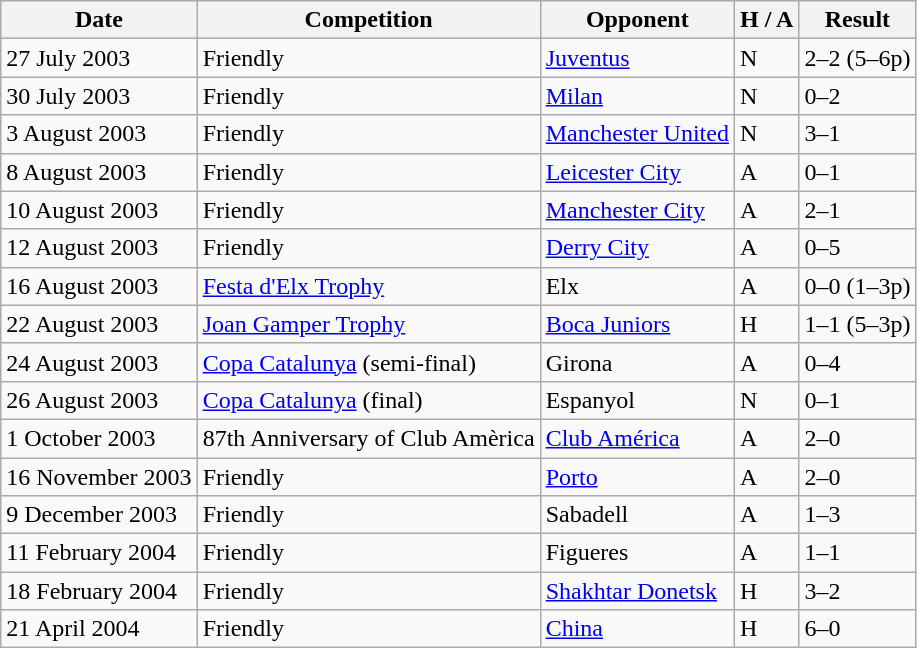<table class="wikitable collapsed">
<tr>
<th>Date</th>
<th>Competition</th>
<th>Opponent</th>
<th>H / A</th>
<th>Result</th>
</tr>
<tr>
<td>27 July 2003</td>
<td>Friendly</td>
<td><a href='#'>Juventus</a></td>
<td>N</td>
<td>2–2 (5–6p)</td>
</tr>
<tr>
<td>30 July 2003</td>
<td>Friendly</td>
<td><a href='#'>Milan</a></td>
<td>N</td>
<td>0–2</td>
</tr>
<tr>
<td>3 August 2003</td>
<td>Friendly</td>
<td><a href='#'>Manchester United</a></td>
<td>N</td>
<td>3–1</td>
</tr>
<tr>
<td>8 August 2003</td>
<td>Friendly</td>
<td><a href='#'>Leicester City</a></td>
<td>A</td>
<td>0–1</td>
</tr>
<tr>
<td>10 August 2003</td>
<td>Friendly</td>
<td><a href='#'>Manchester City</a></td>
<td>A</td>
<td>2–1</td>
</tr>
<tr>
<td>12 August 2003</td>
<td>Friendly</td>
<td><a href='#'>Derry City</a></td>
<td>A</td>
<td>0–5</td>
</tr>
<tr>
<td>16 August 2003</td>
<td><a href='#'>Festa d'Elx Trophy</a></td>
<td>Elx</td>
<td>A</td>
<td>0–0 (1–3p)</td>
</tr>
<tr>
<td>22 August 2003</td>
<td><a href='#'>Joan Gamper Trophy</a></td>
<td><a href='#'>Boca Juniors</a></td>
<td>H</td>
<td>1–1 (5–3p)</td>
</tr>
<tr>
<td>24 August 2003</td>
<td><a href='#'>Copa Catalunya</a> (semi-final)</td>
<td>Girona</td>
<td>A</td>
<td>0–4</td>
</tr>
<tr>
<td>26 August 2003</td>
<td><a href='#'>Copa Catalunya</a> (final)</td>
<td>Espanyol</td>
<td>N</td>
<td>0–1</td>
</tr>
<tr>
<td>1 October 2003</td>
<td>87th Anniversary of Club Amèrica</td>
<td><a href='#'>Club América</a></td>
<td>A</td>
<td>2–0</td>
</tr>
<tr>
<td>16 November 2003</td>
<td>Friendly</td>
<td><a href='#'>Porto</a></td>
<td>A</td>
<td>2–0</td>
</tr>
<tr>
<td>9 December 2003</td>
<td>Friendly</td>
<td>Sabadell</td>
<td>A</td>
<td>1–3</td>
</tr>
<tr>
<td>11 February 2004</td>
<td>Friendly</td>
<td>Figueres</td>
<td>A</td>
<td>1–1</td>
</tr>
<tr>
<td>18 February 2004</td>
<td>Friendly</td>
<td><a href='#'>Shakhtar Donetsk</a></td>
<td>H</td>
<td>3–2</td>
</tr>
<tr>
<td>21 April 2004</td>
<td>Friendly</td>
<td><a href='#'>China</a></td>
<td>H</td>
<td>6–0</td>
</tr>
</table>
